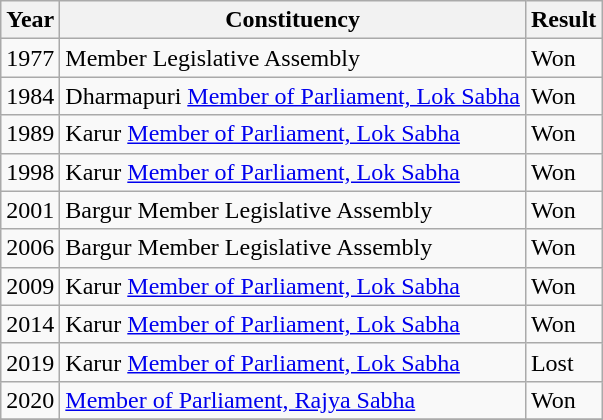<table class="wikitable">
<tr>
<th>Year</th>
<th>Constituency</th>
<th>Result</th>
</tr>
<tr>
<td>1977</td>
<td>Member Legislative Assembly</td>
<td>Won</td>
</tr>
<tr>
<td>1984</td>
<td>Dharmapuri <a href='#'>Member of Parliament, Lok Sabha</a></td>
<td>Won</td>
</tr>
<tr>
<td>1989</td>
<td>Karur <a href='#'>Member of Parliament, Lok Sabha</a></td>
<td>Won</td>
</tr>
<tr>
<td>1998</td>
<td>Karur <a href='#'>Member of Parliament, Lok Sabha</a></td>
<td>Won</td>
</tr>
<tr>
<td>2001</td>
<td>Bargur Member Legislative Assembly</td>
<td>Won</td>
</tr>
<tr>
<td>2006</td>
<td>Bargur Member Legislative Assembly</td>
<td>Won</td>
</tr>
<tr>
<td>2009</td>
<td>Karur <a href='#'>Member of Parliament, Lok Sabha</a></td>
<td>Won</td>
</tr>
<tr>
<td>2014</td>
<td>Karur <a href='#'>Member of Parliament, Lok Sabha</a></td>
<td>Won</td>
</tr>
<tr>
<td>2019</td>
<td>Karur <a href='#'>Member of Parliament, Lok Sabha</a></td>
<td>Lost</td>
</tr>
<tr>
<td>2020</td>
<td><a href='#'>Member of Parliament, Rajya Sabha</a></td>
<td>Won</td>
</tr>
<tr>
</tr>
</table>
